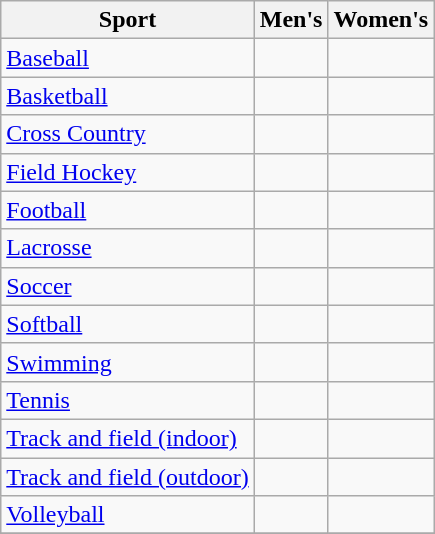<table class="wikitable" style=>
<tr>
<th>Sport</th>
<th>Men's</th>
<th>Women's</th>
</tr>
<tr>
<td><a href='#'>Baseball</a></td>
<td></td>
<td></td>
</tr>
<tr>
<td><a href='#'>Basketball</a></td>
<td></td>
<td></td>
</tr>
<tr>
<td><a href='#'>Cross Country</a></td>
<td></td>
<td></td>
</tr>
<tr>
<td><a href='#'>Field Hockey</a></td>
<td></td>
<td></td>
</tr>
<tr>
<td><a href='#'>Football</a></td>
<td></td>
<td></td>
</tr>
<tr>
<td><a href='#'>Lacrosse</a></td>
<td></td>
<td></td>
</tr>
<tr>
<td><a href='#'>Soccer</a></td>
<td></td>
<td></td>
</tr>
<tr>
<td><a href='#'>Softball</a></td>
<td></td>
<td></td>
</tr>
<tr>
<td><a href='#'>Swimming</a></td>
<td></td>
<td></td>
</tr>
<tr>
<td><a href='#'>Tennis</a></td>
<td></td>
<td></td>
</tr>
<tr>
<td><a href='#'>Track and field (indoor)</a></td>
<td></td>
<td></td>
</tr>
<tr>
<td><a href='#'>Track and field (outdoor)</a></td>
<td></td>
<td></td>
</tr>
<tr>
<td><a href='#'>Volleyball</a></td>
<td></td>
<td></td>
</tr>
<tr>
</tr>
</table>
